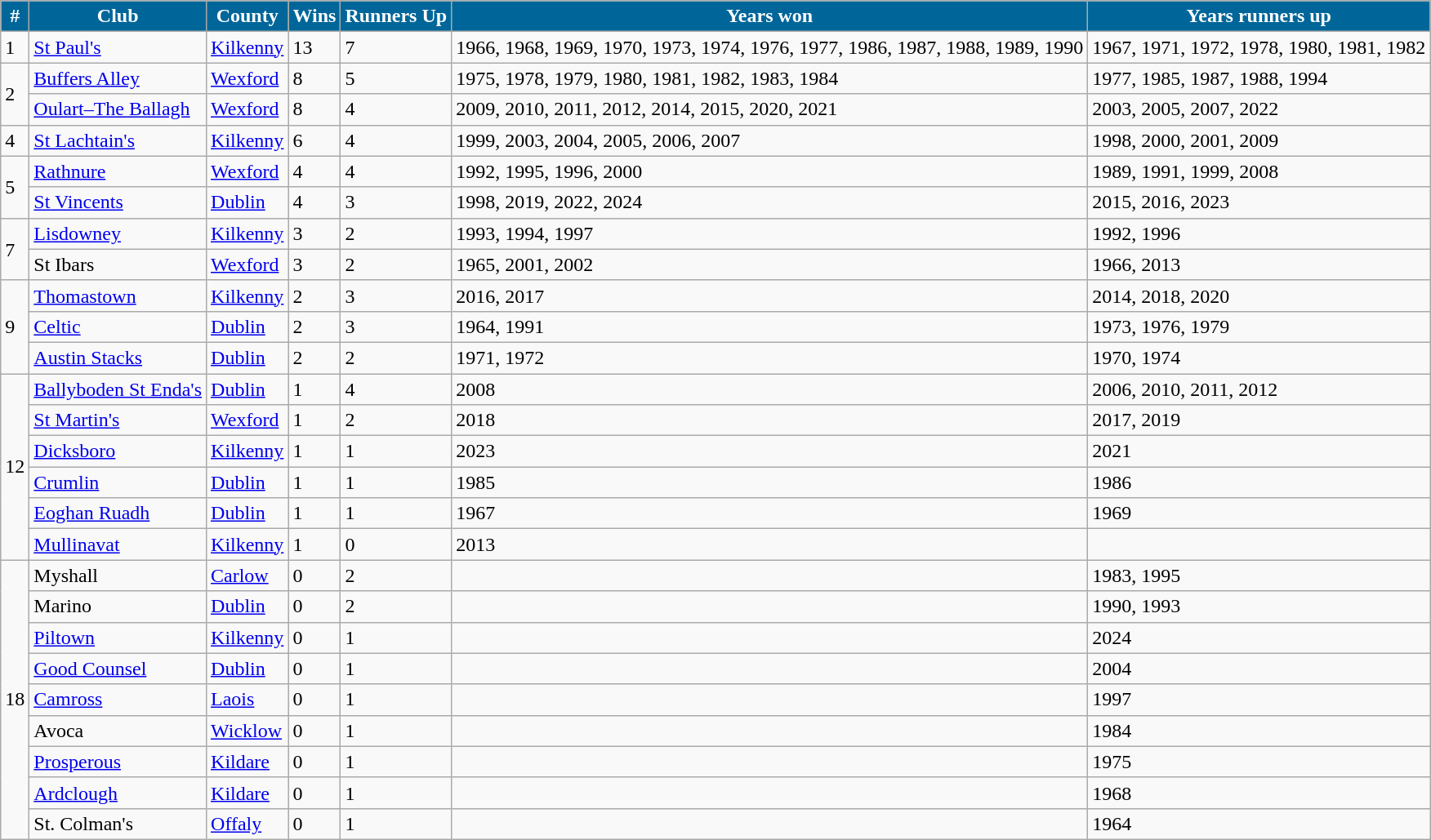<table class="wikitable">
<tr>
<th style="background:#069; color:white;">#</th>
<th style="background:#069; color:white;">Club</th>
<th style="background:#069; color:white;">County</th>
<th style="background:#069; color:white;">Wins</th>
<th style="background:#069; color:white;">Runners Up</th>
<th style="background:#069; color:white;">Years won</th>
<th style="background:#069; color:white;">Years runners up</th>
</tr>
<tr>
<td>1</td>
<td><a href='#'>St Paul's</a></td>
<td><a href='#'>Kilkenny</a></td>
<td>13</td>
<td>7</td>
<td>1966, 1968, 1969, 1970, 1973, 1974, 1976, 1977, 1986, 1987, 1988, 1989, 1990</td>
<td>1967, 1971, 1972, 1978, 1980, 1981, 1982</td>
</tr>
<tr>
<td rowspan=2>2</td>
<td><a href='#'>Buffers Alley</a></td>
<td><a href='#'>Wexford</a></td>
<td>8</td>
<td>5</td>
<td>1975, 1978, 1979, 1980, 1981, 1982, 1983, 1984</td>
<td>1977, 1985, 1987, 1988, 1994</td>
</tr>
<tr>
<td><a href='#'>Oulart–The Ballagh</a></td>
<td><a href='#'>Wexford</a></td>
<td>8</td>
<td>4</td>
<td>2009, 2010, 2011, 2012, 2014, 2015, 2020, 2021</td>
<td>2003, 2005, 2007, 2022</td>
</tr>
<tr>
<td>4</td>
<td><a href='#'>St Lachtain's</a></td>
<td><a href='#'>Kilkenny</a></td>
<td>6</td>
<td>4</td>
<td>1999, 2003, 2004, 2005, 2006, 2007</td>
<td>1998, 2000, 2001, 2009</td>
</tr>
<tr>
<td rowspan=2>5</td>
<td><a href='#'>Rathnure</a></td>
<td><a href='#'>Wexford</a></td>
<td>4</td>
<td>4</td>
<td>1992, 1995, 1996, 2000</td>
<td>1989, 1991, 1999, 2008</td>
</tr>
<tr>
<td><a href='#'>St Vincents</a></td>
<td><a href='#'>Dublin</a></td>
<td>4</td>
<td>3</td>
<td>1998, 2019, 2022, 2024</td>
<td>2015, 2016, 2023</td>
</tr>
<tr>
<td rowspan=2>7</td>
<td><a href='#'>Lisdowney</a></td>
<td><a href='#'>Kilkenny</a></td>
<td>3</td>
<td>2</td>
<td>1993, 1994, 1997</td>
<td>1992, 1996</td>
</tr>
<tr>
<td>St Ibars</td>
<td><a href='#'>Wexford</a></td>
<td>3</td>
<td>2</td>
<td>1965, 2001, 2002</td>
<td>1966, 2013</td>
</tr>
<tr>
<td rowspan=3>9</td>
<td><a href='#'>Thomastown</a></td>
<td><a href='#'>Kilkenny</a></td>
<td>2</td>
<td>3</td>
<td>2016, 2017</td>
<td>2014, 2018, 2020</td>
</tr>
<tr>
<td><a href='#'>Celtic</a></td>
<td><a href='#'>Dublin</a></td>
<td>2</td>
<td>3</td>
<td>1964, 1991</td>
<td>1973, 1976, 1979</td>
</tr>
<tr>
<td><a href='#'>Austin Stacks</a></td>
<td><a href='#'>Dublin</a></td>
<td>2</td>
<td>2</td>
<td>1971, 1972</td>
<td>1970, 1974</td>
</tr>
<tr>
<td rowspan=6>12</td>
<td><a href='#'>Ballyboden St Enda's</a></td>
<td><a href='#'>Dublin</a></td>
<td>1</td>
<td>4</td>
<td>2008</td>
<td>2006, 2010, 2011, 2012</td>
</tr>
<tr>
<td><a href='#'>St Martin's</a></td>
<td><a href='#'>Wexford</a></td>
<td>1</td>
<td>2</td>
<td>2018</td>
<td>2017, 2019</td>
</tr>
<tr>
<td><a href='#'>Dicksboro</a></td>
<td><a href='#'>Kilkenny</a></td>
<td>1</td>
<td>1</td>
<td>2023</td>
<td>2021</td>
</tr>
<tr>
<td><a href='#'>Crumlin</a></td>
<td><a href='#'>Dublin</a></td>
<td>1</td>
<td>1</td>
<td>1985</td>
<td>1986</td>
</tr>
<tr>
<td><a href='#'>Eoghan Ruadh</a></td>
<td><a href='#'>Dublin</a></td>
<td>1</td>
<td>1</td>
<td>1967</td>
<td>1969</td>
</tr>
<tr>
<td><a href='#'>Mullinavat</a></td>
<td><a href='#'>Kilkenny</a></td>
<td>1</td>
<td>0</td>
<td>2013</td>
<td></td>
</tr>
<tr>
<td rowspan=9>18</td>
<td>Myshall</td>
<td><a href='#'>Carlow</a></td>
<td>0</td>
<td>2</td>
<td></td>
<td>1983, 1995</td>
</tr>
<tr>
<td>Marino</td>
<td><a href='#'>Dublin</a></td>
<td>0</td>
<td>2</td>
<td></td>
<td>1990, 1993</td>
</tr>
<tr>
<td><a href='#'>Piltown</a></td>
<td><a href='#'>Kilkenny</a></td>
<td>0</td>
<td>1</td>
<td></td>
<td>2024</td>
</tr>
<tr>
<td><a href='#'>Good Counsel</a></td>
<td><a href='#'>Dublin</a></td>
<td>0</td>
<td>1</td>
<td></td>
<td>2004</td>
</tr>
<tr>
<td><a href='#'>Camross</a></td>
<td><a href='#'>Laois</a></td>
<td>0</td>
<td>1</td>
<td></td>
<td>1997</td>
</tr>
<tr>
<td>Avoca</td>
<td><a href='#'>Wicklow</a></td>
<td>0</td>
<td>1</td>
<td></td>
<td>1984</td>
</tr>
<tr>
<td><a href='#'>Prosperous</a></td>
<td><a href='#'>Kildare</a></td>
<td>0</td>
<td>1</td>
<td></td>
<td>1975</td>
</tr>
<tr>
<td><a href='#'>Ardclough</a></td>
<td><a href='#'>Kildare</a></td>
<td>0</td>
<td>1</td>
<td></td>
<td>1968</td>
</tr>
<tr>
<td>St. Colman's</td>
<td><a href='#'>Offaly</a></td>
<td>0</td>
<td>1</td>
<td></td>
<td>1964</td>
</tr>
</table>
